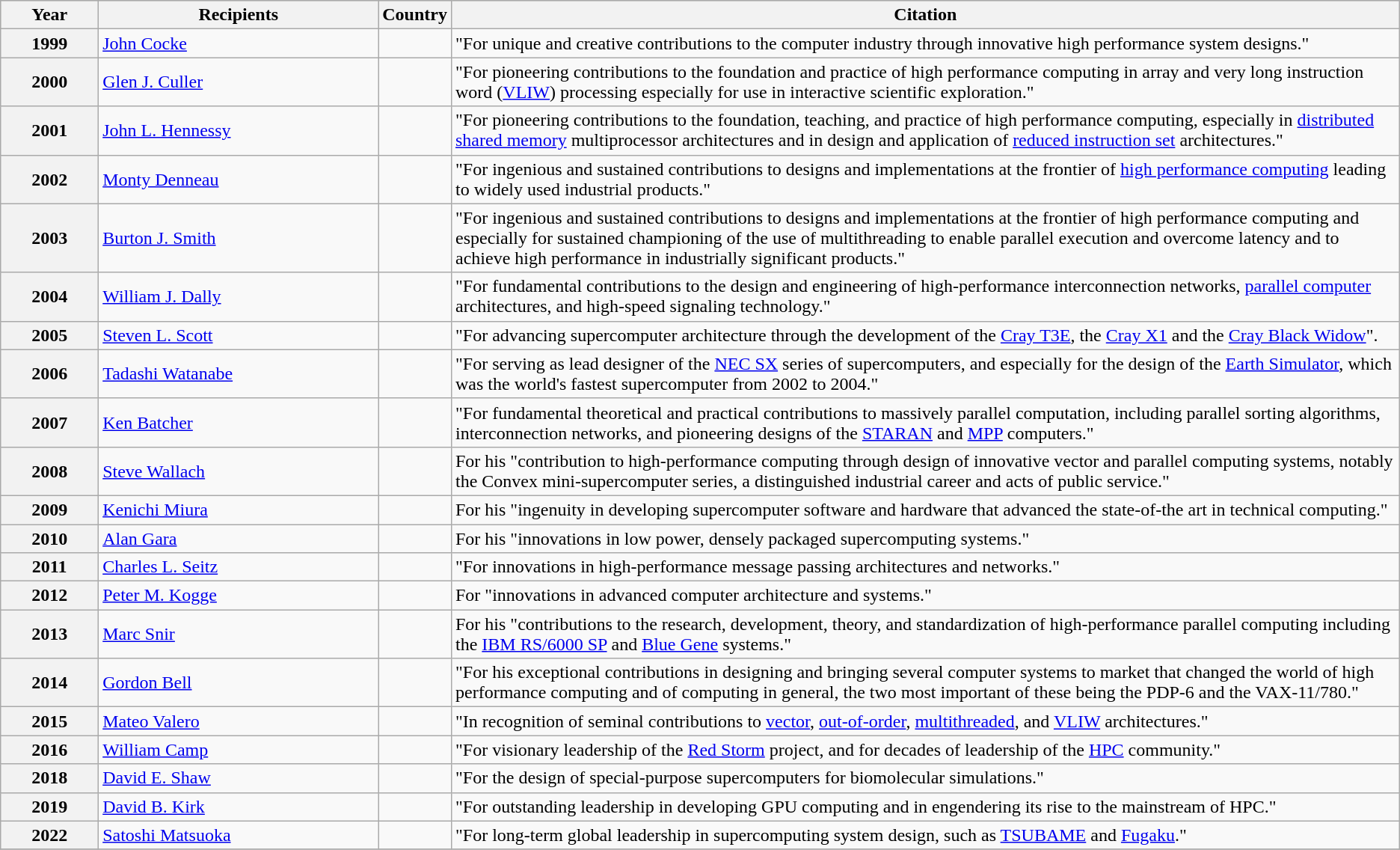<table class="wikitable">
<tr bgcolor="#ccccc">
<th style="width:7%">Year</th>
<th style="width:20%">Recipients</th>
<th>Country</th>
<th>Citation</th>
</tr>
<tr>
<th>1999</th>
<td><a href='#'>John Cocke</a></td>
<td></td>
<td>"For unique and creative contributions to the computer industry through innovative high performance system designs."</td>
</tr>
<tr>
<th>2000</th>
<td><a href='#'>Glen J. Culler</a></td>
<td></td>
<td>"For pioneering contributions to the foundation and practice of high performance computing in array and very long instruction word (<a href='#'>VLIW</a>) processing especially for use in interactive scientific exploration."</td>
</tr>
<tr>
<th>2001</th>
<td><a href='#'>John L. Hennessy</a></td>
<td></td>
<td>"For pioneering contributions to the foundation, teaching, and practice of high performance computing, especially in <a href='#'>distributed shared memory</a> multiprocessor architectures and in design and application of <a href='#'>reduced instruction set</a> architectures."</td>
</tr>
<tr>
<th>2002</th>
<td><a href='#'>Monty Denneau</a></td>
<td></td>
<td>"For ingenious and sustained contributions to designs and implementations at the frontier of <a href='#'>high performance computing</a> leading to widely used industrial products."</td>
</tr>
<tr>
<th>2003</th>
<td><a href='#'>Burton J. Smith</a></td>
<td></td>
<td>"For ingenious and sustained contributions to designs and implementations at the frontier of high performance computing and especially for sustained championing of the use of multithreading to enable parallel execution and overcome latency and to achieve high performance in industrially significant products."</td>
</tr>
<tr>
<th>2004</th>
<td><a href='#'>William J. Dally</a></td>
<td></td>
<td>"For fundamental contributions to the design and engineering of high-performance interconnection networks, <a href='#'>parallel computer</a> architectures, and high-speed signaling technology."</td>
</tr>
<tr>
<th>2005</th>
<td><a href='#'>Steven L. Scott</a></td>
<td></td>
<td>"For advancing supercomputer architecture through the development of the <a href='#'>Cray T3E</a>, the <a href='#'>Cray X1</a> and the <a href='#'>Cray Black Widow</a>".</td>
</tr>
<tr>
<th>2006</th>
<td><a href='#'>Tadashi Watanabe</a></td>
<td></td>
<td>"For serving as lead designer of the <a href='#'>NEC SX</a> series of supercomputers, and especially for the design of the <a href='#'>Earth Simulator</a>, which was the world's fastest supercomputer from 2002 to 2004."</td>
</tr>
<tr>
<th>2007</th>
<td><a href='#'>Ken Batcher</a></td>
<td></td>
<td>"For fundamental theoretical and practical contributions to massively parallel computation, including parallel sorting algorithms, interconnection networks, and pioneering designs of the <a href='#'>STARAN</a> and <a href='#'>MPP</a> computers."</td>
</tr>
<tr>
<th>2008</th>
<td><a href='#'>Steve Wallach</a></td>
<td></td>
<td>For his "contribution to high-performance computing through design of innovative vector and parallel computing systems, notably the Convex mini-supercomputer series, a distinguished industrial career and acts of public service."</td>
</tr>
<tr>
<th>2009</th>
<td><a href='#'>Kenichi Miura</a></td>
<td></td>
<td>For his "ingenuity in developing supercomputer software and hardware that advanced the state-of-the art in technical computing."</td>
</tr>
<tr>
<th>2010</th>
<td><a href='#'>Alan Gara</a></td>
<td></td>
<td>For his "innovations in low power, densely packaged supercomputing systems."</td>
</tr>
<tr>
<th>2011</th>
<td><a href='#'>Charles L. Seitz</a></td>
<td></td>
<td>"For innovations in high-performance message passing architectures and networks."</td>
</tr>
<tr>
<th>2012</th>
<td><a href='#'>Peter M. Kogge</a></td>
<td></td>
<td>For "innovations in advanced computer architecture and systems."</td>
</tr>
<tr>
<th>2013</th>
<td><a href='#'>Marc Snir</a></td>
<td></td>
<td>For his "contributions to the research, development, theory, and standardization of high-performance parallel computing including the <a href='#'>IBM RS/6000 SP</a> and <a href='#'>Blue Gene</a> systems."</td>
</tr>
<tr>
<th>2014</th>
<td><a href='#'>Gordon Bell</a></td>
<td></td>
<td>"For his exceptional contributions in designing and bringing several computer systems to market that changed the world of high performance computing and of computing in general, the two most important of these being the PDP-6 and the VAX-11/780."</td>
</tr>
<tr>
<th>2015</th>
<td><a href='#'>Mateo Valero</a></td>
<td></td>
<td>"In recognition of seminal contributions to <a href='#'>vector</a>, <a href='#'>out-of-order</a>, <a href='#'>multithreaded</a>, and <a href='#'>VLIW</a> architectures."</td>
</tr>
<tr>
<th>2016</th>
<td><a href='#'>William Camp</a></td>
<td></td>
<td>"For visionary leadership of the <a href='#'>Red Storm</a> project, and for decades of leadership of the <a href='#'>HPC</a> community."</td>
</tr>
<tr>
<th>2018</th>
<td><a href='#'>David E. Shaw</a></td>
<td></td>
<td>"For the design of special-purpose supercomputers for biomolecular simulations."</td>
</tr>
<tr>
<th>2019</th>
<td><a href='#'>David B. Kirk</a></td>
<td></td>
<td>"For outstanding leadership in developing GPU computing and in engendering its rise to the mainstream of HPC."</td>
</tr>
<tr>
<th>2022</th>
<td><a href='#'>Satoshi Matsuoka</a></td>
<td></td>
<td>"For long-term global leadership in supercomputing system design, such as <a href='#'>TSUBAME</a> and <a href='#'>Fugaku</a>."</td>
</tr>
<tr>
</tr>
</table>
